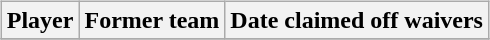<table cellspacing="10">
<tr>
<td valign="top"><br><table class="wikitable">
<tr>
<th>Player</th>
<th>Former team</th>
<th>Date claimed off waivers</th>
</tr>
<tr>
</tr>
</table>
</td>
</tr>
</table>
